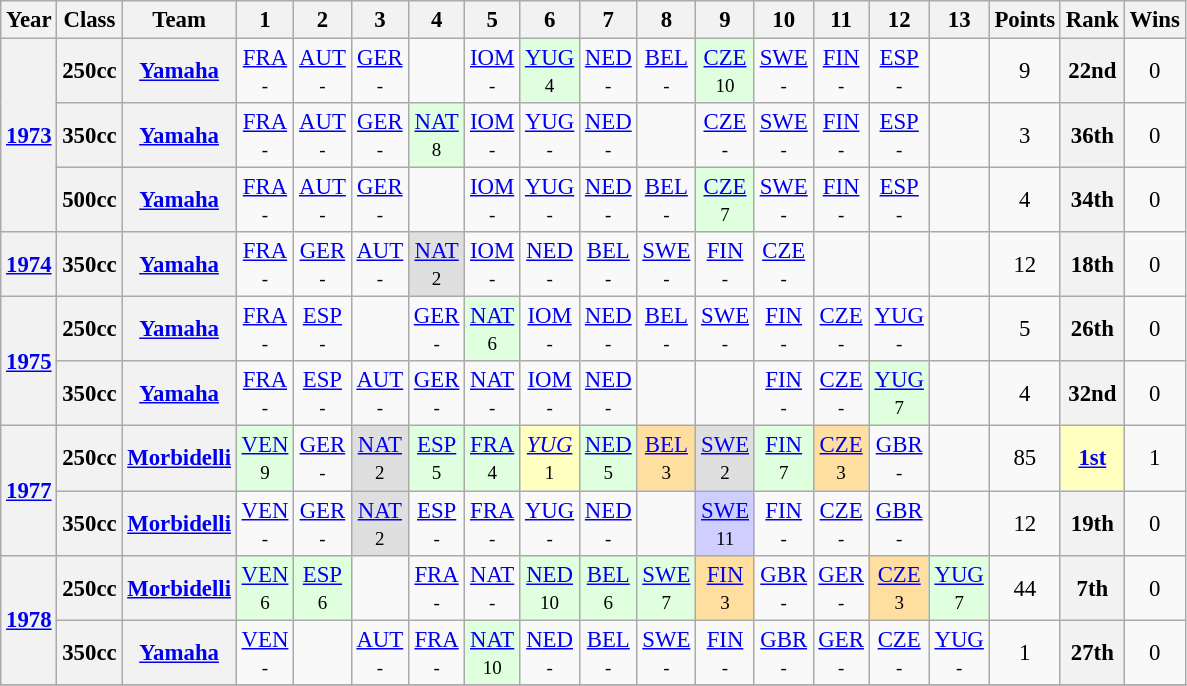<table class="wikitable" style="text-align:center; font-size:95%">
<tr>
<th>Year</th>
<th>Class</th>
<th>Team</th>
<th>1</th>
<th>2</th>
<th>3</th>
<th>4</th>
<th>5</th>
<th>6</th>
<th>7</th>
<th>8</th>
<th>9</th>
<th>10</th>
<th>11</th>
<th>12</th>
<th>13</th>
<th>Points</th>
<th>Rank</th>
<th>Wins</th>
</tr>
<tr>
<th rowspan=3><a href='#'>1973</a></th>
<th>250cc</th>
<th><a href='#'>Yamaha</a></th>
<td><a href='#'>FRA</a><br><small>-</small></td>
<td><a href='#'>AUT</a><br><small>-</small></td>
<td><a href='#'>GER</a><br><small>-</small></td>
<td></td>
<td><a href='#'>IOM</a><br><small>-</small></td>
<td style="background:#DFFFDF;"><a href='#'>YUG</a><br><small>4</small></td>
<td><a href='#'>NED</a><br><small>-</small></td>
<td><a href='#'>BEL</a><br><small>-</small></td>
<td style="background:#DFFFDF;"><a href='#'>CZE</a><br><small>10</small></td>
<td><a href='#'>SWE</a><br><small>-</small></td>
<td><a href='#'>FIN</a><br><small>-</small></td>
<td><a href='#'>ESP</a><br><small>-</small></td>
<td></td>
<td>9</td>
<th>22nd</th>
<td>0</td>
</tr>
<tr>
<th>350cc</th>
<th><a href='#'>Yamaha</a></th>
<td><a href='#'>FRA</a><br><small>-</small></td>
<td><a href='#'>AUT</a><br><small>-</small></td>
<td><a href='#'>GER</a><br><small>-</small></td>
<td style="background:#DFFFDF;"><a href='#'>NAT</a><br><small>8</small></td>
<td><a href='#'>IOM</a><br><small>-</small></td>
<td><a href='#'>YUG</a><br><small>-</small></td>
<td><a href='#'>NED</a><br><small>-</small></td>
<td></td>
<td><a href='#'>CZE</a><br><small>-</small></td>
<td><a href='#'>SWE</a><br><small>-</small></td>
<td><a href='#'>FIN</a><br><small>-</small></td>
<td><a href='#'>ESP</a><br><small>-</small></td>
<td></td>
<td>3</td>
<th>36th</th>
<td>0</td>
</tr>
<tr>
<th>500cc</th>
<th><a href='#'>Yamaha</a></th>
<td><a href='#'>FRA</a><br><small>-</small></td>
<td><a href='#'>AUT</a><br><small>-</small></td>
<td><a href='#'>GER</a><br><small>-</small></td>
<td></td>
<td><a href='#'>IOM</a><br><small>-</small></td>
<td><a href='#'>YUG</a><br><small>-</small></td>
<td><a href='#'>NED</a><br><small>-</small></td>
<td><a href='#'>BEL</a><br><small>-</small></td>
<td style="background:#DFFFDF;"><a href='#'>CZE</a><br><small>7</small></td>
<td><a href='#'>SWE</a><br><small>-</small></td>
<td><a href='#'>FIN</a><br><small>-</small></td>
<td><a href='#'>ESP</a><br><small>-</small></td>
<td></td>
<td>4</td>
<th>34th</th>
<td>0</td>
</tr>
<tr>
<th><a href='#'>1974</a></th>
<th>350cc</th>
<th><a href='#'>Yamaha</a></th>
<td><a href='#'>FRA</a><br><small>-</small></td>
<td><a href='#'>GER</a><br><small>-</small></td>
<td><a href='#'>AUT</a><br><small>-</small></td>
<td style="background:#DFDFDF;"><a href='#'>NAT</a><br><small>2</small></td>
<td><a href='#'>IOM</a><br><small>-</small></td>
<td><a href='#'>NED</a><br><small>-</small></td>
<td><a href='#'>BEL</a><br><small>-</small></td>
<td><a href='#'>SWE</a><br><small>-</small></td>
<td><a href='#'>FIN</a><br><small>-</small></td>
<td><a href='#'>CZE</a><br><small>-</small></td>
<td></td>
<td></td>
<td></td>
<td>12</td>
<th>18th</th>
<td>0</td>
</tr>
<tr>
<th rowspan=2><a href='#'>1975</a></th>
<th>250cc</th>
<th><a href='#'>Yamaha</a></th>
<td><a href='#'>FRA</a><br><small>-</small></td>
<td><a href='#'>ESP</a><br><small>-</small></td>
<td></td>
<td><a href='#'>GER</a><br><small>-</small></td>
<td style="background:#DFFFDF;"><a href='#'>NAT</a><br><small>6</small></td>
<td><a href='#'>IOM</a><br><small>-</small></td>
<td><a href='#'>NED</a><br><small>-</small></td>
<td><a href='#'>BEL</a><br><small>-</small></td>
<td><a href='#'>SWE</a><br><small>-</small></td>
<td><a href='#'>FIN</a><br><small>-</small></td>
<td><a href='#'>CZE</a><br><small>-</small></td>
<td><a href='#'>YUG</a><br><small>-</small></td>
<td></td>
<td>5</td>
<th>26th</th>
<td>0</td>
</tr>
<tr>
<th>350cc</th>
<th><a href='#'>Yamaha</a></th>
<td><a href='#'>FRA</a><br><small>-</small></td>
<td><a href='#'>ESP</a><br><small>-</small></td>
<td><a href='#'>AUT</a><br><small>-</small></td>
<td><a href='#'>GER</a><br><small>-</small></td>
<td><a href='#'>NAT</a><br><small>-</small></td>
<td><a href='#'>IOM</a><br><small>-</small></td>
<td><a href='#'>NED</a><br><small>-</small></td>
<td></td>
<td></td>
<td><a href='#'>FIN</a><br><small>-</small></td>
<td><a href='#'>CZE</a><br><small>-</small></td>
<td style="background:#DFFFDF;"><a href='#'>YUG</a><br><small>7</small></td>
<td></td>
<td>4</td>
<th>32nd</th>
<td>0</td>
</tr>
<tr>
<th rowspan=2><a href='#'>1977</a></th>
<th>250cc</th>
<th><a href='#'>Morbidelli</a></th>
<td style="background:#DFFFDF;"><a href='#'>VEN</a><br><small>9</small></td>
<td><a href='#'>GER</a><br><small>-</small></td>
<td style="background:#DFDFDF;"><a href='#'>NAT</a><br><small>2</small></td>
<td style="background:#DFFFDF;"><a href='#'>ESP</a><br><small>5</small></td>
<td style="background:#DFFFDF;"><a href='#'>FRA</a><br><small>4</small></td>
<td style="background:#FFFFBF;"><em><a href='#'>YUG</a></em><br><small>1</small></td>
<td style="background:#DFFFDF;"><a href='#'>NED</a><br><small>5</small></td>
<td style="background:#FFDF9F;"><a href='#'>BEL</a><br><small>3</small></td>
<td style="background:#DFDFDF;"><a href='#'>SWE</a><br><small>2</small></td>
<td style="background:#DFFFDF;"><a href='#'>FIN</a><br><small>7</small></td>
<td style="background:#FFDF9F;"><a href='#'>CZE</a><br><small>3</small></td>
<td><a href='#'>GBR</a><br><small>-</small></td>
<td></td>
<td>85</td>
<td style="background:#FFFFBF;"><strong><a href='#'>1st</a></strong></td>
<td>1</td>
</tr>
<tr>
<th>350cc</th>
<th><a href='#'>Morbidelli</a></th>
<td><a href='#'>VEN</a><br><small>-</small></td>
<td><a href='#'>GER</a><br><small>-</small></td>
<td style="background:#DFDFDF;"><a href='#'>NAT</a><br><small>2</small></td>
<td><a href='#'>ESP</a><br><small>-</small></td>
<td><a href='#'>FRA</a><br><small>-</small></td>
<td><a href='#'>YUG</a><br><small>-</small></td>
<td><a href='#'>NED</a><br><small>-</small></td>
<td></td>
<td style="background:#CFCFFF;"><a href='#'>SWE</a><br><small>11</small></td>
<td><a href='#'>FIN</a><br><small>-</small></td>
<td><a href='#'>CZE</a><br><small>-</small></td>
<td><a href='#'>GBR</a><br><small>-</small></td>
<td></td>
<td>12</td>
<th>19th</th>
<td>0</td>
</tr>
<tr>
<th rowspan=2><a href='#'>1978</a></th>
<th>250cc</th>
<th><a href='#'>Morbidelli</a></th>
<td style="background:#DFFFDF;"><a href='#'>VEN</a><br><small>6</small></td>
<td style="background:#DFFFDF;"><a href='#'>ESP</a><br><small>6</small></td>
<td></td>
<td><a href='#'>FRA</a><br><small>-</small></td>
<td><a href='#'>NAT</a><br><small>-</small></td>
<td style="background:#DFFFDF;"><a href='#'>NED</a><br><small>10</small></td>
<td style="background:#DFFFDF;"><a href='#'>BEL</a><br><small>6</small></td>
<td style="background:#DFFFDF;"><a href='#'>SWE</a><br><small>7</small></td>
<td style="background:#FFDF9F;"><a href='#'>FIN</a><br><small>3</small></td>
<td><a href='#'>GBR</a><br><small>-</small></td>
<td><a href='#'>GER</a><br><small>-</small></td>
<td style="background:#FFDF9F;"><a href='#'>CZE</a><br><small>3</small></td>
<td style="background:#DFFFDF;"><a href='#'>YUG</a><br><small>7</small></td>
<td>44</td>
<th>7th</th>
<td>0</td>
</tr>
<tr>
<th>350cc</th>
<th><a href='#'>Yamaha</a></th>
<td><a href='#'>VEN</a><br><small>-</small></td>
<td></td>
<td><a href='#'>AUT</a><br><small>-</small></td>
<td><a href='#'>FRA</a><br><small>-</small></td>
<td style="background:#DFFFDF;"><a href='#'>NAT</a><br><small>10</small></td>
<td><a href='#'>NED</a><br><small>-</small></td>
<td><a href='#'>BEL</a><br><small>-</small></td>
<td><a href='#'>SWE</a><br><small>-</small></td>
<td><a href='#'>FIN</a><br><small>-</small></td>
<td><a href='#'>GBR</a><br><small>-</small></td>
<td><a href='#'>GER</a><br><small>-</small></td>
<td><a href='#'>CZE</a><br><small>-</small></td>
<td><a href='#'>YUG</a><br><small>-</small></td>
<td>1</td>
<th>27th</th>
<td>0</td>
</tr>
<tr>
</tr>
</table>
